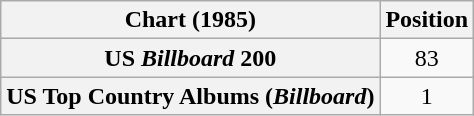<table class="wikitable sortable plainrowheaders" style="text-align:center">
<tr>
<th scope="col">Chart (1985)</th>
<th scope="col">Position</th>
</tr>
<tr>
<th scope="row">US <em>Billboard</em> 200</th>
<td>83</td>
</tr>
<tr>
<th scope="row">US Top Country Albums (<em>Billboard</em>)</th>
<td>1</td>
</tr>
</table>
